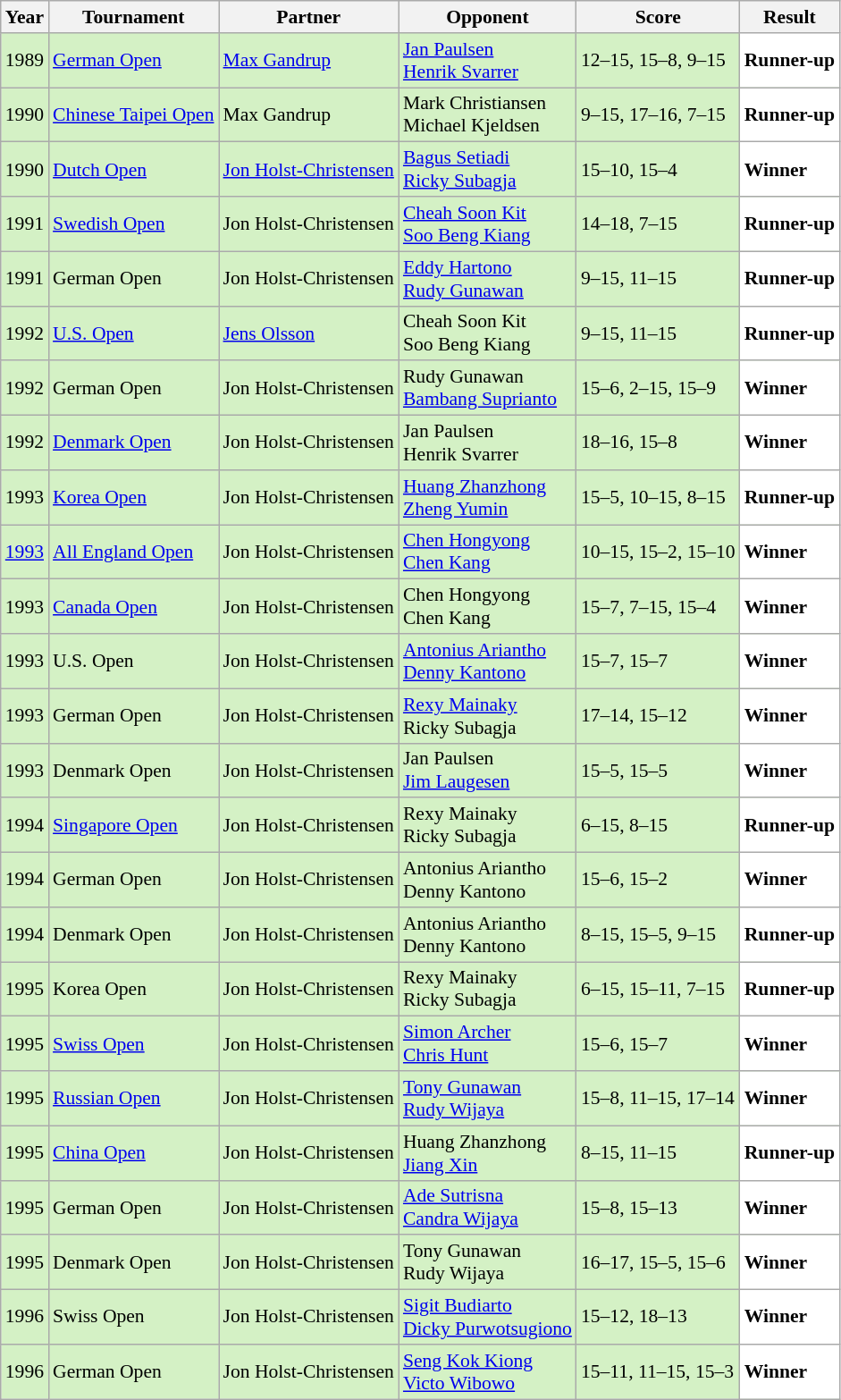<table class="sortable wikitable" style="font-size: 90%;">
<tr>
<th>Year</th>
<th>Tournament</th>
<th>Partner</th>
<th>Opponent</th>
<th>Score</th>
<th>Result</th>
</tr>
<tr style="background:#D4F1C5">
<td align="center">1989</td>
<td><a href='#'>German Open</a></td>
<td> <a href='#'>Max Gandrup</a></td>
<td> <a href='#'>Jan Paulsen</a> <br> <a href='#'>Henrik Svarrer</a></td>
<td>12–15, 15–8, 9–15</td>
<td style="text-align:left; background:white"> <strong>Runner-up</strong></td>
</tr>
<tr style="background:#D4F1C5">
<td align="center">1990</td>
<td><a href='#'>Chinese Taipei Open</a></td>
<td> Max Gandrup</td>
<td> Mark Christiansen <br> Michael Kjeldsen</td>
<td>9–15, 17–16, 7–15</td>
<td style="text-align:left; background:white"> <strong>Runner-up</strong></td>
</tr>
<tr style="background:#D4F1C5">
<td align="center">1990</td>
<td><a href='#'>Dutch Open</a></td>
<td> <a href='#'>Jon Holst-Christensen</a></td>
<td> <a href='#'>Bagus Setiadi</a> <br> <a href='#'>Ricky Subagja</a></td>
<td>15–10, 15–4</td>
<td style="text-align:left; background:white"> <strong>Winner</strong></td>
</tr>
<tr style="background:#D4F1C5">
<td align="center">1991</td>
<td><a href='#'>Swedish Open</a></td>
<td> Jon Holst-Christensen</td>
<td> <a href='#'>Cheah Soon Kit</a> <br> <a href='#'>Soo Beng Kiang</a></td>
<td>14–18, 7–15</td>
<td style="text-align:left; background:white"> <strong>Runner-up</strong></td>
</tr>
<tr style="background:#D4F1C5">
<td align="center">1991</td>
<td>German Open</td>
<td> Jon Holst-Christensen</td>
<td> <a href='#'>Eddy Hartono</a> <br> <a href='#'>Rudy Gunawan</a></td>
<td>9–15, 11–15</td>
<td style="text-align:left; background:white"> <strong>Runner-up</strong></td>
</tr>
<tr style="background:#D4F1C5">
<td align="center">1992</td>
<td><a href='#'>U.S. Open</a></td>
<td> <a href='#'>Jens Olsson</a></td>
<td> Cheah Soon Kit <br> Soo Beng Kiang</td>
<td>9–15, 11–15</td>
<td style="text-align:left; background:white"> <strong>Runner-up</strong></td>
</tr>
<tr style="background:#D4F1C5">
<td align="center">1992</td>
<td>German Open</td>
<td> Jon Holst-Christensen</td>
<td> Rudy Gunawan <br> <a href='#'>Bambang Suprianto</a></td>
<td>15–6, 2–15, 15–9</td>
<td style="text-align:left; background:white"> <strong>Winner</strong></td>
</tr>
<tr style="background:#D4F1C5">
<td align="center">1992</td>
<td><a href='#'>Denmark Open</a></td>
<td> Jon Holst-Christensen</td>
<td> Jan Paulsen <br> Henrik Svarrer</td>
<td>18–16, 15–8</td>
<td style="text-align:left; background:white"> <strong>Winner</strong></td>
</tr>
<tr style="background:#D4F1C5">
<td align="center">1993</td>
<td><a href='#'>Korea Open</a></td>
<td> Jon Holst-Christensen</td>
<td> <a href='#'>Huang Zhanzhong</a> <br> <a href='#'>Zheng Yumin</a></td>
<td>15–5, 10–15, 8–15</td>
<td style="text-align:left; background:white"> <strong>Runner-up</strong></td>
</tr>
<tr style="background:#D4F1C5">
<td align="center"><a href='#'>1993</a></td>
<td><a href='#'>All England Open</a></td>
<td> Jon Holst-Christensen</td>
<td> <a href='#'>Chen Hongyong</a> <br> <a href='#'>Chen Kang</a></td>
<td>10–15, 15–2, 15–10</td>
<td style="text-align:left; background:white"> <strong>Winner</strong></td>
</tr>
<tr style="background:#D4F1C5">
<td align="center">1993</td>
<td><a href='#'>Canada Open</a></td>
<td> Jon Holst-Christensen</td>
<td> Chen Hongyong <br> Chen Kang</td>
<td>15–7, 7–15, 15–4</td>
<td style="text-align:left; background:white"> <strong>Winner</strong></td>
</tr>
<tr style="background:#D4F1C5">
<td align="center">1993</td>
<td>U.S. Open</td>
<td> Jon Holst-Christensen</td>
<td> <a href='#'>Antonius Ariantho</a> <br> <a href='#'>Denny Kantono</a></td>
<td>15–7, 15–7</td>
<td style="text-align:left; background:white"> <strong>Winner</strong></td>
</tr>
<tr style="background:#D4F1C5">
<td align="center">1993</td>
<td>German Open</td>
<td> Jon Holst-Christensen</td>
<td> <a href='#'>Rexy Mainaky</a> <br> Ricky Subagja</td>
<td>17–14, 15–12</td>
<td style="text-align:left; background:white"> <strong>Winner</strong></td>
</tr>
<tr style="background:#D4F1C5">
<td align="center">1993</td>
<td>Denmark Open</td>
<td> Jon Holst-Christensen</td>
<td> Jan Paulsen <br> <a href='#'>Jim Laugesen</a></td>
<td>15–5, 15–5</td>
<td style="text-align:left; background:white"> <strong>Winner</strong></td>
</tr>
<tr style="background:#D4F1C5">
<td align="center">1994</td>
<td><a href='#'>Singapore Open</a></td>
<td> Jon Holst-Christensen</td>
<td> Rexy Mainaky <br> Ricky Subagja</td>
<td>6–15, 8–15</td>
<td style="text-align:left; background:white"> <strong>Runner-up</strong></td>
</tr>
<tr style="background:#D4F1C5">
<td align="center">1994</td>
<td>German Open</td>
<td> Jon Holst-Christensen</td>
<td> Antonius Ariantho <br> Denny Kantono</td>
<td>15–6, 15–2</td>
<td style="text-align:left; background:white"> <strong>Winner</strong></td>
</tr>
<tr style="background:#D4F1C5">
<td align="center">1994</td>
<td>Denmark Open</td>
<td> Jon Holst-Christensen</td>
<td> Antonius Ariantho <br> Denny Kantono</td>
<td>8–15, 15–5, 9–15</td>
<td style="text-align:left; background:white"> <strong>Runner-up</strong></td>
</tr>
<tr style="background:#D4F1C5">
<td align="center">1995</td>
<td>Korea Open</td>
<td> Jon Holst-Christensen</td>
<td> Rexy Mainaky <br> Ricky Subagja</td>
<td>6–15, 15–11, 7–15</td>
<td style="text-align:left; background:white"> <strong>Runner-up</strong></td>
</tr>
<tr style="background:#D4F1C5">
<td align="center">1995</td>
<td><a href='#'>Swiss Open</a></td>
<td> Jon Holst-Christensen</td>
<td> <a href='#'>Simon Archer</a> <br> <a href='#'>Chris Hunt</a></td>
<td>15–6, 15–7</td>
<td style="text-align:left; background:white"> <strong>Winner</strong></td>
</tr>
<tr style="background:#D4F1C5">
<td align="center">1995</td>
<td align="left"><a href='#'>Russian Open</a></td>
<td align="left"> Jon Holst-Christensen</td>
<td align="left"> <a href='#'>Tony Gunawan</a> <br>  <a href='#'>Rudy Wijaya</a></td>
<td align="left">15–8, 11–15, 17–14</td>
<td style="text-align:left; background:white"> <strong>Winner</strong></td>
</tr>
<tr style="background:#D4F1C5">
<td align="center">1995</td>
<td><a href='#'>China Open</a></td>
<td> Jon Holst-Christensen</td>
<td> Huang Zhanzhong <br> <a href='#'>Jiang Xin</a></td>
<td>8–15, 11–15</td>
<td style="text-align:left; background:white"> <strong>Runner-up</strong></td>
</tr>
<tr style="background:#D4F1C5">
<td align="center">1995</td>
<td>German Open</td>
<td> Jon Holst-Christensen</td>
<td> <a href='#'>Ade Sutrisna</a> <br> <a href='#'>Candra Wijaya</a></td>
<td>15–8, 15–13</td>
<td style="text-align:left; background:white"> <strong>Winner</strong></td>
</tr>
<tr style="background:#D4F1C5">
<td align="center">1995</td>
<td>Denmark Open</td>
<td> Jon Holst-Christensen</td>
<td> Tony Gunawan <br> Rudy Wijaya</td>
<td>16–17, 15–5, 15–6</td>
<td style="text-align:left; background:white"> <strong>Winner</strong></td>
</tr>
<tr style="background:#D4F1C5">
<td align="center">1996</td>
<td>Swiss Open</td>
<td> Jon Holst-Christensen</td>
<td> <a href='#'>Sigit Budiarto</a> <br> <a href='#'>Dicky Purwotsugiono</a></td>
<td>15–12, 18–13</td>
<td style="text-align:left; background:white"> <strong>Winner</strong></td>
</tr>
<tr style="background:#D4F1C5">
<td align="center">1996</td>
<td>German Open</td>
<td> Jon Holst-Christensen</td>
<td> <a href='#'>Seng Kok Kiong</a><br> <a href='#'>Victo Wibowo</a></td>
<td>15–11, 11–15, 15–3</td>
<td style="text-align:left; background:white"> <strong>Winner</strong></td>
</tr>
</table>
